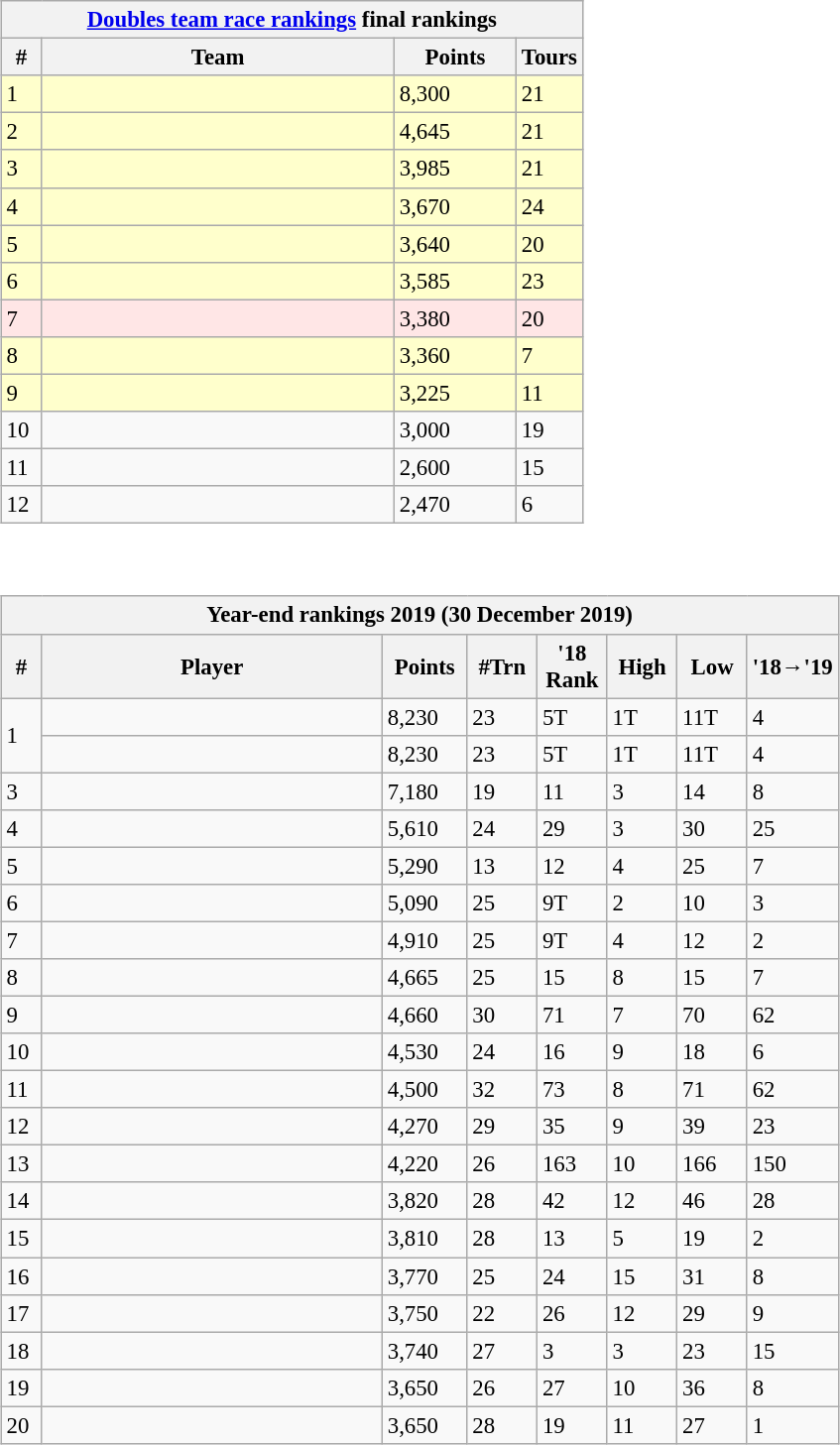<table>
<tr valign="top">
<td><br><table class="wikitable" style="font-size:95%">
<tr>
<th colspan="5"><a href='#'>Doubles team race rankings</a> final rankings</th>
</tr>
<tr>
<th width="20">#</th>
<th width="230">Team</th>
<th width="75">Points</th>
<th width="15">Tours</th>
</tr>
<tr bgcolor="#ffffcc">
<td>1</td>
<td align="left"><br></td>
<td>8,300</td>
<td>21</td>
</tr>
<tr bgcolor="#ffffcc">
<td>2</td>
<td align="left"><br></td>
<td>4,645</td>
<td>21</td>
</tr>
<tr bgcolor="#ffffcc">
<td>3</td>
<td align="left"><br></td>
<td>3,985</td>
<td>21</td>
</tr>
<tr bgcolor="#ffffcc">
<td>4</td>
<td align="left"><br></td>
<td>3,670</td>
<td>24</td>
</tr>
<tr bgcolor="#ffffcc">
<td>5</td>
<td align="left"><br></td>
<td>3,640</td>
<td>20</td>
</tr>
<tr bgcolor="#ffffcc">
<td>6</td>
<td align="left"><br></td>
<td>3,585</td>
<td>23</td>
</tr>
<tr bgcolor="FFE6E6">
<td>7</td>
<td align="left"><br></td>
<td>3,380</td>
<td>20</td>
</tr>
<tr bgcolor="#ffffcc">
<td>8</td>
<td align="left"><br></td>
<td>3,360</td>
<td>7</td>
</tr>
<tr bgcolor="#ffffcc">
<td>9</td>
<td align="left"><br></td>
<td>3,225</td>
<td>11</td>
</tr>
<tr>
<td>10</td>
<td align="left"><br></td>
<td>3,000</td>
<td>19</td>
</tr>
<tr>
<td>11</td>
<td align="left"><br></td>
<td>2,600</td>
<td>15</td>
</tr>
<tr>
<td>12</td>
<td align="left"><br></td>
<td>2,470</td>
<td>6</td>
</tr>
</table>

<br><table class="wikitable" style="font-size:95%">
<tr>
<th colspan=8>Year-end rankings 2019 (30 December 2019)</th>
</tr>
<tr>
<th width=20>#</th>
<th width=222>Player</th>
<th width=50>Points</th>
<th width=40>#Trn</th>
<th width=40>'18 Rank</th>
<th width=40>High</th>
<th width=40>Low</th>
<th width=50>'18→'19</th>
</tr>
<tr>
<td rowspan="2">1</td>
<td align=left></td>
<td>8,230</td>
<td>23</td>
<td>5T</td>
<td>1T</td>
<td>11T</td>
<td>4</td>
</tr>
<tr>
<td align=left></td>
<td>8,230</td>
<td>23</td>
<td>5T</td>
<td>1T</td>
<td>11T</td>
<td>4</td>
</tr>
<tr>
<td>3</td>
<td align=left></td>
<td>7,180</td>
<td>19</td>
<td>11</td>
<td>3</td>
<td>14</td>
<td>8</td>
</tr>
<tr>
<td>4</td>
<td align=left></td>
<td>5,610</td>
<td>24</td>
<td>29</td>
<td>3</td>
<td>30</td>
<td>25</td>
</tr>
<tr>
<td>5</td>
<td align=left></td>
<td>5,290</td>
<td>13</td>
<td>12</td>
<td>4</td>
<td>25</td>
<td>7</td>
</tr>
<tr>
<td>6</td>
<td align=left></td>
<td>5,090</td>
<td>25</td>
<td>9T</td>
<td>2</td>
<td>10</td>
<td>3</td>
</tr>
<tr>
<td>7</td>
<td align=left></td>
<td>4,910</td>
<td>25</td>
<td>9T</td>
<td>4</td>
<td>12</td>
<td>2</td>
</tr>
<tr>
<td>8</td>
<td align=left></td>
<td>4,665</td>
<td>25</td>
<td>15</td>
<td>8</td>
<td>15</td>
<td>7</td>
</tr>
<tr>
<td>9</td>
<td align=left></td>
<td>4,660</td>
<td>30</td>
<td>71</td>
<td>7</td>
<td>70</td>
<td>62</td>
</tr>
<tr>
<td>10</td>
<td align=left></td>
<td>4,530</td>
<td>24</td>
<td>16</td>
<td>9</td>
<td>18</td>
<td>6</td>
</tr>
<tr>
<td>11</td>
<td align=left></td>
<td>4,500</td>
<td>32</td>
<td>73</td>
<td>8</td>
<td>71</td>
<td>62</td>
</tr>
<tr>
<td>12</td>
<td align=left></td>
<td>4,270</td>
<td>29</td>
<td>35</td>
<td>9</td>
<td>39</td>
<td>23</td>
</tr>
<tr>
<td>13</td>
<td align=left></td>
<td>4,220</td>
<td>26</td>
<td>163</td>
<td>10</td>
<td>166</td>
<td>150</td>
</tr>
<tr>
<td>14</td>
<td align=left></td>
<td>3,820</td>
<td>28</td>
<td>42</td>
<td>12</td>
<td>46</td>
<td>28</td>
</tr>
<tr>
<td>15</td>
<td align=left></td>
<td>3,810</td>
<td>28</td>
<td>13</td>
<td>5</td>
<td>19</td>
<td>2</td>
</tr>
<tr>
<td>16</td>
<td align=left></td>
<td>3,770</td>
<td>25</td>
<td>24</td>
<td>15</td>
<td>31</td>
<td>8</td>
</tr>
<tr>
<td>17</td>
<td align=left></td>
<td>3,750</td>
<td>22</td>
<td>26</td>
<td>12</td>
<td>29</td>
<td>9</td>
</tr>
<tr>
<td>18</td>
<td align=left></td>
<td>3,740</td>
<td>27</td>
<td>3</td>
<td>3</td>
<td>23</td>
<td>15</td>
</tr>
<tr>
<td>19</td>
<td align=left></td>
<td>3,650</td>
<td>26</td>
<td>27</td>
<td>10</td>
<td>36</td>
<td>8</td>
</tr>
<tr>
<td>20</td>
<td align=left></td>
<td>3,650</td>
<td>28</td>
<td>19</td>
<td>11</td>
<td>27</td>
<td>1</td>
</tr>
</table>
</td>
</tr>
</table>
